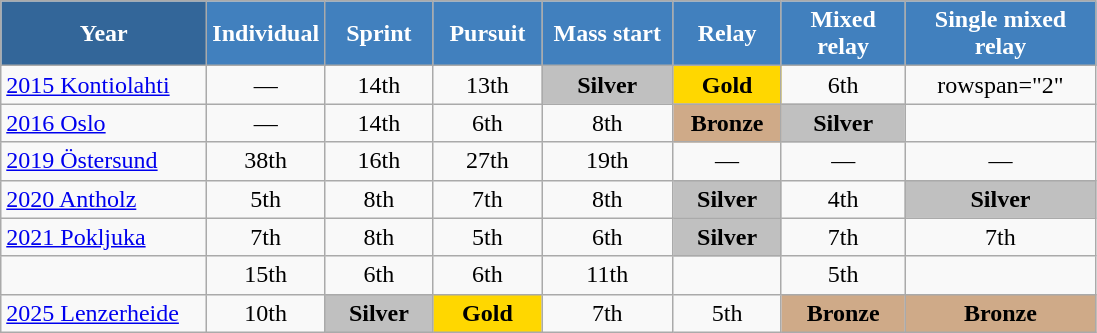<table class="wikitable" style="text-align: center;">
<tr ">
<th style="background-color:#369; color:white;    width:130px;">Year</th>
<th style="background-color:#4180be; color:white; width:65px;">Individual</th>
<th style="background-color:#4180be; color:white; width:65px;">Sprint</th>
<th style="background-color:#4180be; color:white; width:65px;">Pursuit</th>
<th style="background-color:#4180be; color:white; width:80px;">Mass start</th>
<th style="background-color:#4180be; color:white; width:65px;">Relay</th>
<th style="background-color:#4180be; color:white; width:75px;">Mixed relay</th>
<th style="background-color:#4180be; color:white; width:120px;">Single mixed relay</th>
</tr>
<tr>
<td align=left> <a href='#'>2015 Kontiolahti</a></td>
<td>—</td>
<td>14th</td>
<td>13th</td>
<td style="background:silver"><strong>Silver</strong></td>
<td style="background:gold"><strong>Gold</strong></td>
<td>6th</td>
<td>rowspan="2" </td>
</tr>
<tr>
<td align=left> <a href='#'>2016 Oslo</a></td>
<td>—</td>
<td>14th</td>
<td>6th</td>
<td>8th</td>
<td style="background:#cfaa88;"><strong>Bronze</strong></td>
<td style="background:silver"><strong>Silver</strong></td>
</tr>
<tr>
<td align=left> <a href='#'>2019 Östersund</a></td>
<td>38th</td>
<td>16th</td>
<td>27th</td>
<td>19th</td>
<td>—</td>
<td>—</td>
<td>—</td>
</tr>
<tr>
<td align=left> <a href='#'>2020 Antholz</a></td>
<td>5th</td>
<td>8th</td>
<td>7th</td>
<td>8th</td>
<td style="background:silver"><strong>Silver</strong></td>
<td>4th</td>
<td style="background:silver"><strong>Silver</strong></td>
</tr>
<tr>
<td align=left> <a href='#'>2021 Pokljuka</a></td>
<td>7th</td>
<td>8th</td>
<td>5th</td>
<td>6th</td>
<td style="background:silver;"><strong>Silver</strong></td>
<td>7th</td>
<td>7th</td>
</tr>
<tr>
<td align=left></td>
<td>15th</td>
<td>6th</td>
<td>6th</td>
<td>11th</td>
<td></td>
<td>5th</td>
<td></td>
</tr>
<tr>
<td align=left> <a href='#'>2025 Lenzerheide</a></td>
<td>10th</td>
<td style="background:silver;"><strong>Silver</strong></td>
<td style="background:gold;"><strong>Gold</strong></td>
<td>7th</td>
<td>5th</td>
<td style="background:#cfaa88;"><strong>Bronze</strong></td>
<td style="background:#cfaa88;"><strong>Bronze</strong></td>
</tr>
</table>
